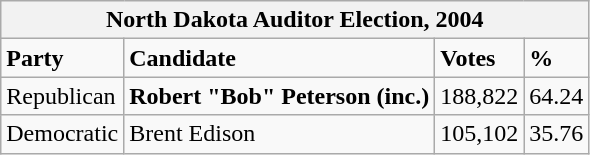<table class="wikitable">
<tr>
<th colspan="4">North Dakota Auditor Election, 2004</th>
</tr>
<tr>
<td><strong>Party</strong></td>
<td><strong>Candidate</strong></td>
<td><strong>Votes</strong></td>
<td><strong>%</strong></td>
</tr>
<tr>
<td>Republican</td>
<td><strong>Robert "Bob" Peterson (inc.)</strong></td>
<td>188,822</td>
<td>64.24</td>
</tr>
<tr>
<td>Democratic</td>
<td>Brent Edison</td>
<td>105,102</td>
<td>35.76</td>
</tr>
</table>
